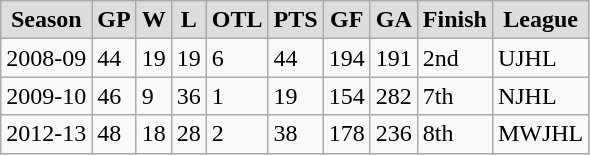<table class="wikitable">
<tr align="center" style="font-weight:bold; background-color:#dddddd;">
<td>Season</td>
<td>GP</td>
<td>W</td>
<td>L</td>
<td>OTL</td>
<td>PTS</td>
<td>GF</td>
<td>GA</td>
<td>Finish</td>
<td>League</td>
</tr>
<tr>
<td>2008-09</td>
<td>44</td>
<td>19</td>
<td>19</td>
<td>6</td>
<td>44</td>
<td>194</td>
<td>191</td>
<td>2nd</td>
<td>UJHL</td>
</tr>
<tr>
<td>2009-10</td>
<td>46</td>
<td>9</td>
<td>36</td>
<td>1</td>
<td>19</td>
<td>154</td>
<td>282</td>
<td>7th</td>
<td>NJHL</td>
</tr>
<tr>
<td>2012-13</td>
<td>48</td>
<td>18</td>
<td>28</td>
<td>2</td>
<td>38</td>
<td>178</td>
<td>236</td>
<td>8th</td>
<td>MWJHL</td>
</tr>
</table>
